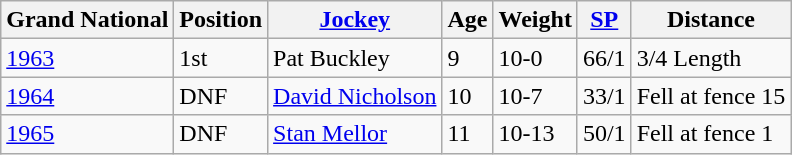<table class="wikitable sortable">
<tr>
<th>Grand National</th>
<th>Position</th>
<th><a href='#'>Jockey</a></th>
<th>Age</th>
<th>Weight</th>
<th><a href='#'>SP</a></th>
<th>Distance</th>
</tr>
<tr>
<td><a href='#'>1963</a></td>
<td>1st</td>
<td>Pat Buckley</td>
<td>9</td>
<td>10-0</td>
<td>66/1</td>
<td>3/4 Length</td>
</tr>
<tr>
<td><a href='#'>1964</a></td>
<td>DNF</td>
<td><a href='#'>David Nicholson</a></td>
<td>10</td>
<td>10-7</td>
<td>33/1</td>
<td>Fell at fence 15</td>
</tr>
<tr>
<td><a href='#'>1965</a></td>
<td>DNF</td>
<td><a href='#'>Stan Mellor</a></td>
<td>11</td>
<td>10-13</td>
<td>50/1</td>
<td>Fell at fence 1</td>
</tr>
</table>
